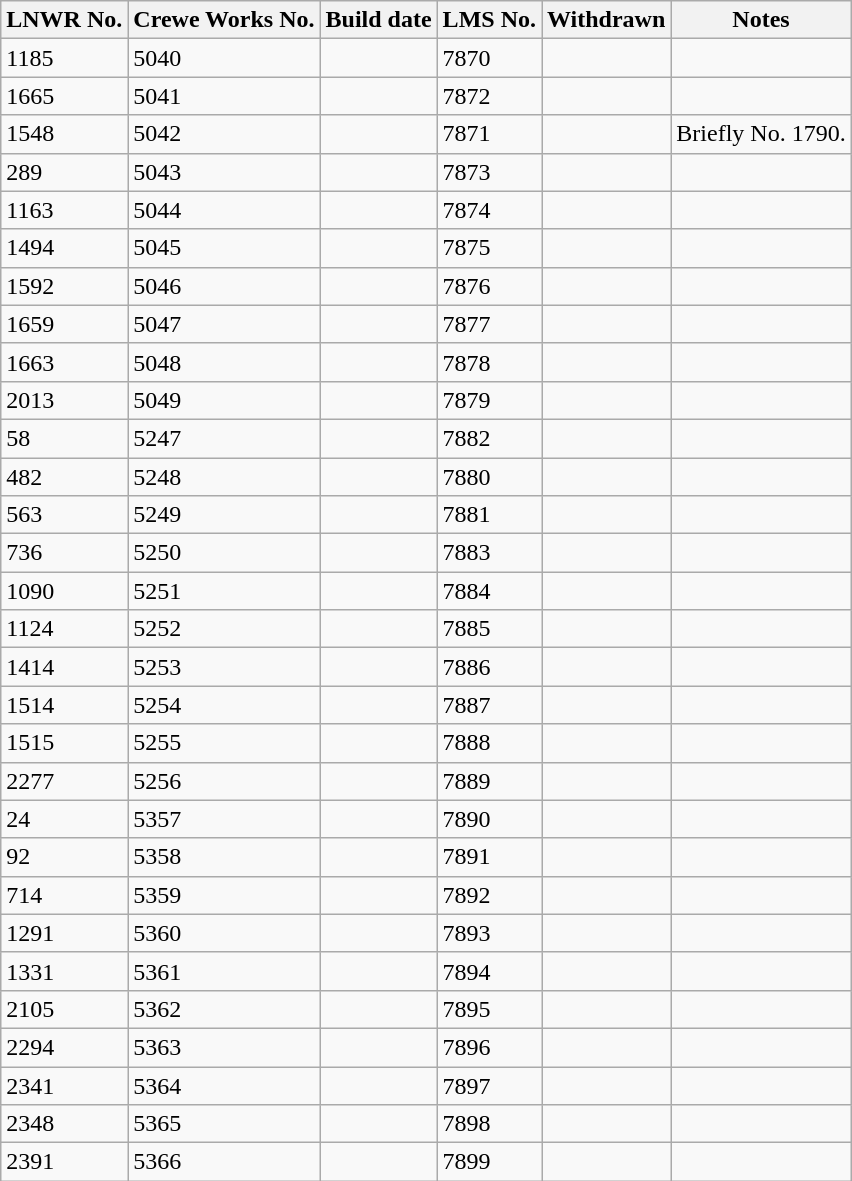<table class="wikitable sortable collapsible">
<tr>
<th>LNWR No.</th>
<th>Crewe Works No.</th>
<th>Build date</th>
<th>LMS No.</th>
<th>Withdrawn</th>
<th>Notes</th>
</tr>
<tr>
<td>1185</td>
<td>5040</td>
<td></td>
<td>7870</td>
<td></td>
<td></td>
</tr>
<tr>
<td>1665</td>
<td>5041</td>
<td></td>
<td>7872</td>
<td></td>
<td></td>
</tr>
<tr>
<td>1548</td>
<td>5042</td>
<td></td>
<td>7871</td>
<td></td>
<td>Briefly No. 1790.</td>
</tr>
<tr>
<td>289</td>
<td>5043</td>
<td></td>
<td>7873</td>
<td></td>
<td></td>
</tr>
<tr>
<td>1163</td>
<td>5044</td>
<td></td>
<td>7874</td>
<td></td>
<td></td>
</tr>
<tr>
<td>1494</td>
<td>5045</td>
<td></td>
<td>7875</td>
<td></td>
<td></td>
</tr>
<tr>
<td>1592</td>
<td>5046</td>
<td></td>
<td>7876</td>
<td></td>
<td></td>
</tr>
<tr>
<td>1659</td>
<td>5047</td>
<td></td>
<td>7877</td>
<td></td>
<td></td>
</tr>
<tr>
<td>1663</td>
<td>5048</td>
<td></td>
<td>7878</td>
<td></td>
<td></td>
</tr>
<tr>
<td>2013</td>
<td>5049</td>
<td></td>
<td>7879</td>
<td></td>
<td></td>
</tr>
<tr>
<td>58</td>
<td>5247</td>
<td></td>
<td>7882</td>
<td></td>
<td></td>
</tr>
<tr>
<td>482</td>
<td>5248</td>
<td></td>
<td>7880</td>
<td></td>
<td></td>
</tr>
<tr>
<td>563</td>
<td>5249</td>
<td></td>
<td>7881</td>
<td></td>
<td></td>
</tr>
<tr>
<td>736</td>
<td>5250</td>
<td></td>
<td>7883</td>
<td></td>
<td></td>
</tr>
<tr>
<td>1090</td>
<td>5251</td>
<td></td>
<td>7884</td>
<td></td>
<td></td>
</tr>
<tr>
<td>1124</td>
<td>5252</td>
<td></td>
<td>7885</td>
<td></td>
<td></td>
</tr>
<tr>
<td>1414</td>
<td>5253</td>
<td></td>
<td>7886</td>
<td></td>
<td></td>
</tr>
<tr>
<td>1514</td>
<td>5254</td>
<td></td>
<td>7887</td>
<td></td>
<td></td>
</tr>
<tr>
<td>1515</td>
<td>5255</td>
<td></td>
<td>7888</td>
<td></td>
<td></td>
</tr>
<tr>
<td>2277</td>
<td>5256</td>
<td></td>
<td>7889</td>
<td></td>
<td></td>
</tr>
<tr>
<td>24</td>
<td>5357</td>
<td></td>
<td>7890</td>
<td></td>
<td></td>
</tr>
<tr>
<td>92</td>
<td>5358</td>
<td></td>
<td>7891</td>
<td></td>
<td></td>
</tr>
<tr>
<td>714</td>
<td>5359</td>
<td></td>
<td>7892</td>
<td></td>
<td></td>
</tr>
<tr>
<td>1291</td>
<td>5360</td>
<td></td>
<td>7893</td>
<td></td>
<td></td>
</tr>
<tr>
<td>1331</td>
<td>5361</td>
<td></td>
<td>7894</td>
<td></td>
<td></td>
</tr>
<tr>
<td>2105</td>
<td>5362</td>
<td></td>
<td>7895</td>
<td></td>
<td></td>
</tr>
<tr>
<td>2294</td>
<td>5363</td>
<td></td>
<td>7896</td>
<td></td>
<td></td>
</tr>
<tr>
<td>2341</td>
<td>5364</td>
<td></td>
<td>7897</td>
<td></td>
<td></td>
</tr>
<tr>
<td>2348</td>
<td>5365</td>
<td></td>
<td>7898</td>
<td></td>
<td></td>
</tr>
<tr>
<td>2391</td>
<td>5366</td>
<td></td>
<td>7899</td>
<td></td>
<td></td>
</tr>
</table>
